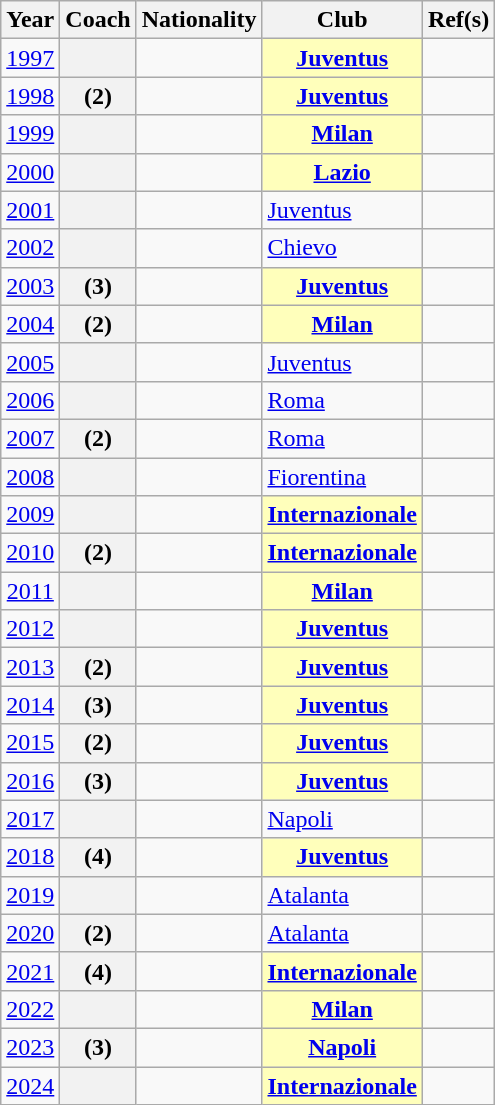<table class="sortable wikitable plainrowheaders">
<tr>
<th scope="col">Year</th>
<th scope="col">Coach</th>
<th scope="col">Nationality</th>
<th scope="col">Club</th>
<th scope="col" class="unsortable">Ref(s)</th>
</tr>
<tr>
<td style="text-align:center;"><a href='#'>1997</a></td>
<th scope="row"></th>
<td></td>
<th scope="row" style="background:#ffb"><a href='#'>Juventus</a></th>
<td style="text-align:center;"></td>
</tr>
<tr>
<td style="text-align:center;"><a href='#'>1998</a></td>
<th scope="row"> (2)</th>
<td></td>
<th scope="row" style="background:#ffb"><a href='#'>Juventus</a></th>
<td style="text-align:center;"></td>
</tr>
<tr>
<td style="text-align:center;"><a href='#'>1999</a></td>
<th scope="row"></th>
<td></td>
<th scope="row" style="background:#ffb"><a href='#'>Milan</a></th>
<td style="text-align:center;"></td>
</tr>
<tr>
<td style="text-align:center;"><a href='#'>2000</a></td>
<th scope="row"></th>
<td></td>
<th scope="row" style="background:#ffb"><a href='#'>Lazio</a></th>
<td style="text-align:center;"></td>
</tr>
<tr>
<td style="text-align:center;"><a href='#'>2001</a></td>
<th scope="row"></th>
<td></td>
<td><a href='#'>Juventus</a></td>
<td style="text-align:center;"></td>
</tr>
<tr>
<td style="text-align:center;"><a href='#'>2002</a></td>
<th scope="row"></th>
<td></td>
<td><a href='#'>Chievo</a></td>
<td style="text-align:center;"></td>
</tr>
<tr>
<td style="text-align:center;"><a href='#'>2003</a></td>
<th scope="row"> (3)</th>
<td></td>
<th scope="row" style="background:#ffb"><a href='#'>Juventus</a></th>
<td style="text-align:center;"></td>
</tr>
<tr>
<td style="text-align:center;"><a href='#'>2004</a></td>
<th scope="row"> (2)</th>
<td></td>
<th scope="row" style="background:#ffb"><a href='#'>Milan</a></th>
<td style="text-align:center;"></td>
</tr>
<tr>
<td style="text-align:center;"><a href='#'>2005</a></td>
<th scope="row"></th>
<td></td>
<td><a href='#'>Juventus</a></td>
<td style="text-align:center;"></td>
</tr>
<tr>
<td style="text-align:center;"><a href='#'>2006</a></td>
<th scope="row"></th>
<td></td>
<td><a href='#'>Roma</a></td>
<td style="text-align:center;"></td>
</tr>
<tr>
<td style="text-align:center;"><a href='#'>2007</a></td>
<th scope="row"> (2)</th>
<td></td>
<td><a href='#'>Roma</a></td>
<td style="text-align:center;"></td>
</tr>
<tr>
<td style="text-align:center;"><a href='#'>2008</a></td>
<th scope="row"></th>
<td></td>
<td><a href='#'>Fiorentina</a></td>
<td style="text-align:center;"></td>
</tr>
<tr>
<td style="text-align:center;"><a href='#'>2009</a></td>
<th scope="row"></th>
<td></td>
<th scope="row" style="background:#ffb"><a href='#'>Internazionale</a></th>
<td style="text-align:center;"></td>
</tr>
<tr>
<td style="text-align:center;"><a href='#'>2010</a></td>
<th scope="row"> (2)</th>
<td></td>
<th scope="row" style="background:#ffb"><a href='#'>Internazionale</a></th>
<td style="text-align:center;"></td>
</tr>
<tr>
<td style="text-align:center;"><a href='#'>2011</a></td>
<th scope="row"></th>
<td></td>
<th scope="row" style="background:#ffb"><a href='#'>Milan</a></th>
<td style="text-align:center;"></td>
</tr>
<tr>
<td style="text-align:center;"><a href='#'>2012</a></td>
<th scope="row"></th>
<td></td>
<th scope="row" style="background:#ffb"><a href='#'>Juventus</a></th>
<td style="text-align:center;"></td>
</tr>
<tr>
<td style="text-align:center;"><a href='#'>2013</a></td>
<th scope="row"> (2)</th>
<td></td>
<th scope="row" style="background:#ffb"><a href='#'>Juventus</a></th>
<td style="text-align:center;"></td>
</tr>
<tr>
<td style="text-align:center;"><a href='#'>2014</a></td>
<th scope="row"> (3)</th>
<td></td>
<th scope="row" style="background:#ffb"><a href='#'>Juventus</a></th>
<td style="text-align:center;"></td>
</tr>
<tr>
<td style="text-align:center;"><a href='#'>2015</a></td>
<th scope="row"> (2)</th>
<td></td>
<th scope="row" style="background:#ffb"><a href='#'>Juventus</a></th>
<td style="text-align:center;"></td>
</tr>
<tr>
<td style="text-align:center;"><a href='#'>2016</a></td>
<th scope="row"> (3)</th>
<td></td>
<th scope="row" style="background:#ffb"><a href='#'>Juventus</a></th>
<td style="text-align:center;"></td>
</tr>
<tr>
<td style="text-align:center;"><a href='#'>2017</a></td>
<th scope="row"></th>
<td></td>
<td><a href='#'>Napoli</a></td>
<td style="text-align:center;"></td>
</tr>
<tr>
<td style="text-align:center;"><a href='#'>2018</a></td>
<th scope="row"> (4)</th>
<td></td>
<th scope="row" style="background:#ffb"><a href='#'>Juventus</a></th>
<td style="text-align:center;"></td>
</tr>
<tr>
<td style="text-align:center;"><a href='#'>2019</a></td>
<th scope="row"></th>
<td></td>
<td><a href='#'>Atalanta</a></td>
<td style="text-align:center;"></td>
</tr>
<tr>
<td style="text-align:center;"><a href='#'>2020</a></td>
<th scope="row"> (2)</th>
<td></td>
<td><a href='#'>Atalanta</a></td>
<td style="text-align:center;"></td>
</tr>
<tr>
<td style="text-align:center;"><a href='#'>2021</a></td>
<th scope="row"> (4)</th>
<td></td>
<th scope="row" style="background:#ffb"><a href='#'>Internazionale</a></th>
<td style="text-align:center;"></td>
</tr>
<tr>
<td style="text-align:center;"><a href='#'>2022</a></td>
<th scope="row"></th>
<td></td>
<th scope="row" style="background:#ffb"><a href='#'>Milan</a></th>
<td style="text-align:center;"></td>
</tr>
<tr>
<td style="text-align:center;"><a href='#'>2023</a></td>
<th scope="row"> (3)</th>
<td></td>
<th scope="row" style="background:#ffb"><a href='#'>Napoli</a></th>
<td style="text-align:center;"></td>
</tr>
<tr>
<td style="text-align:center;"><a href='#'>2024</a></td>
<th scope="row"></th>
<td></td>
<th scope="row" style="background:#ffb"><a href='#'>Internazionale</a></th>
<td style="text-align:center;"></td>
</tr>
</table>
